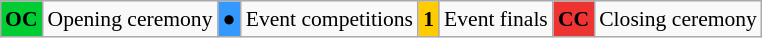<table class="wikitable" style="margin:0.5em auto; font-size:90%; position:relative;">
<tr>
<td bgcolor="#00cc33" align=center><strong>OC</strong></td>
<td>Opening ceremony</td>
<td bgcolor="#3399ff" align=center>●</td>
<td>Event competitions</td>
<td bgcolor="#ffcc00" align=center><strong>1</strong></td>
<td>Event finals</td>
<td bgcolor="#ee3333" align=center><strong>CC</strong></td>
<td>Closing ceremony</td>
</tr>
</table>
